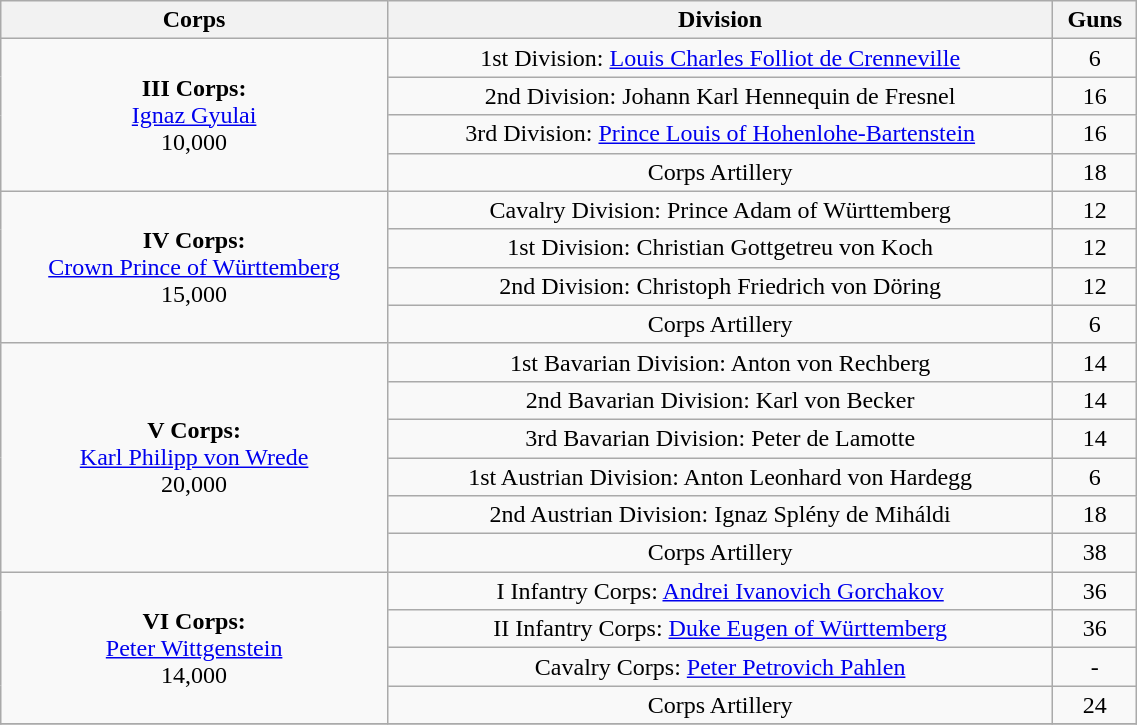<table class="wikitable" style="text-align:center; width:60%;">
<tr>
<th>Corps</th>
<th>Division</th>
<th>Guns</th>
</tr>
<tr>
<td ROWSPAN=4><strong>III Corps:</strong><br><a href='#'>Ignaz Gyulai</a><br>10,000</td>
<td>1st Division: <a href='#'>Louis Charles Folliot de Crenneville</a></td>
<td>6</td>
</tr>
<tr>
<td>2nd Division: Johann Karl Hennequin de Fresnel</td>
<td>16</td>
</tr>
<tr>
<td>3rd Division: <a href='#'>Prince Louis of Hohenlohe-Bartenstein</a></td>
<td>16</td>
</tr>
<tr>
<td>Corps Artillery</td>
<td>18</td>
</tr>
<tr>
<td ROWSPAN=4><strong>IV Corps:</strong><br><a href='#'>Crown Prince of Württemberg</a><br>15,000</td>
<td>Cavalry Division: Prince Adam of Württemberg</td>
<td>12</td>
</tr>
<tr>
<td>1st Division: Christian Gottgetreu von Koch</td>
<td>12</td>
</tr>
<tr>
<td>2nd Division: Christoph Friedrich von Döring</td>
<td>12</td>
</tr>
<tr>
<td>Corps Artillery</td>
<td>6</td>
</tr>
<tr>
<td ROWSPAN=6><strong>V Corps:</strong><br><a href='#'>Karl Philipp von Wrede</a><br>20,000</td>
<td>1st Bavarian Division: Anton von Rechberg</td>
<td>14</td>
</tr>
<tr>
<td>2nd Bavarian Division: Karl von Becker</td>
<td>14</td>
</tr>
<tr>
<td>3rd Bavarian Division: Peter de Lamotte</td>
<td>14</td>
</tr>
<tr>
<td>1st Austrian Division: Anton Leonhard von Hardegg</td>
<td>6</td>
</tr>
<tr>
<td>2nd Austrian Division: Ignaz Splény de Miháldi</td>
<td>18</td>
</tr>
<tr>
<td>Corps Artillery</td>
<td>38</td>
</tr>
<tr>
<td ROWSPAN=4><strong>VI Corps:</strong><br><a href='#'>Peter Wittgenstein</a><br>14,000</td>
<td>I Infantry Corps: <a href='#'>Andrei Ivanovich Gorchakov</a></td>
<td>36</td>
</tr>
<tr>
<td>II Infantry Corps: <a href='#'>Duke Eugen of Württemberg</a></td>
<td>36</td>
</tr>
<tr>
<td>Cavalry Corps: <a href='#'>Peter Petrovich Pahlen</a></td>
<td>-</td>
</tr>
<tr>
<td>Corps Artillery</td>
<td>24</td>
</tr>
<tr>
</tr>
</table>
